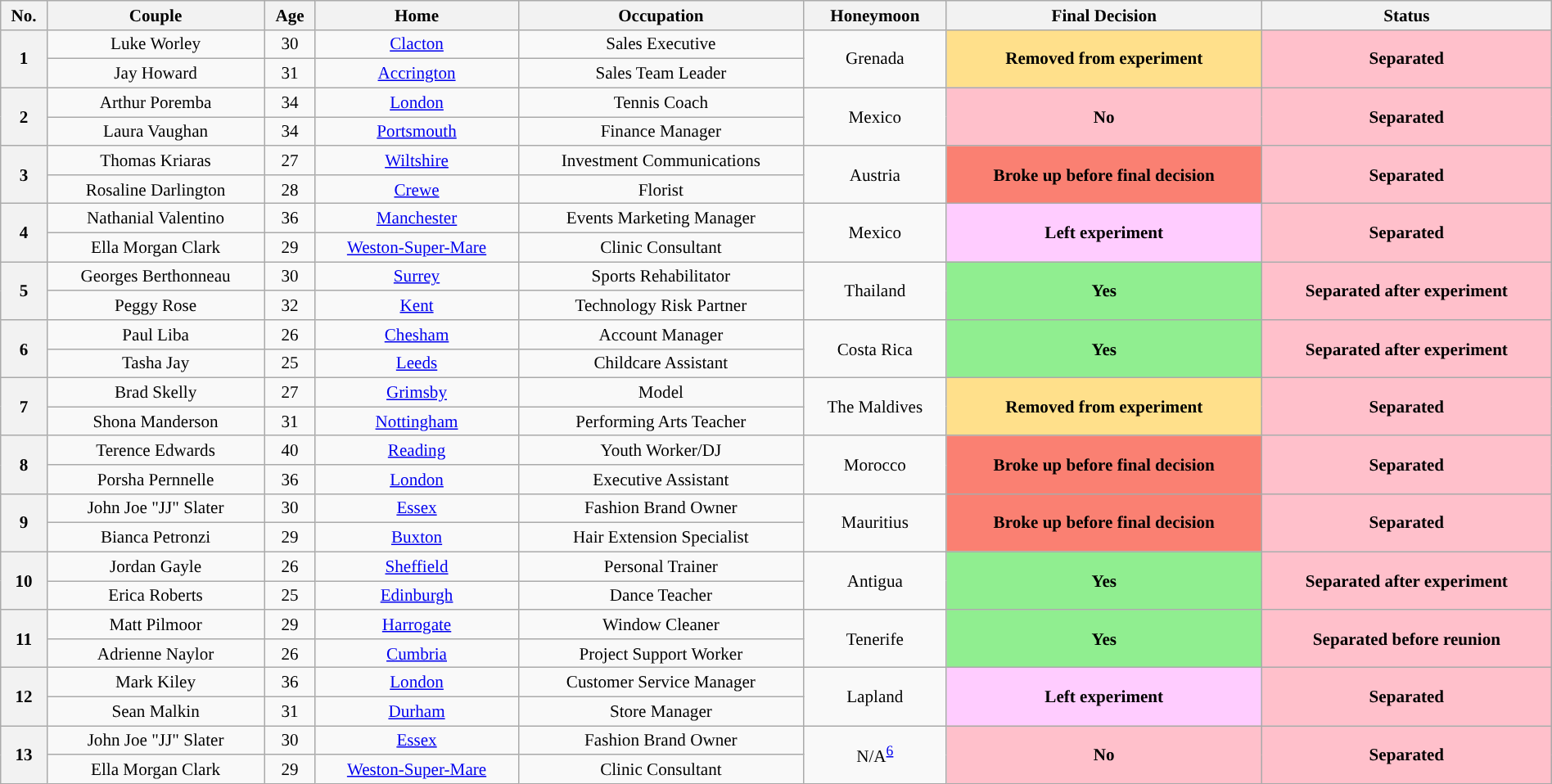<table class="wikitable plainrowheaders" style="text-align:center; width:100%; font-size:88%;">
<tr>
<th>No.</th>
<th>Couple</th>
<th>Age</th>
<th>Home</th>
<th>Occupation</th>
<th>Honeymoon</th>
<th>Final Decision</th>
<th>Status</th>
</tr>
<tr>
<th rowspan="2">1</th>
<td>Luke Worley</td>
<td>30</td>
<td><a href='#'>Clacton</a></td>
<td>Sales Executive</td>
<td rowspan="2">Grenada</td>
<th rowspan="2" style="background:#ffe08b;">Removed from experiment</th>
<th rowspan="2" style="background:pink;">Separated</th>
</tr>
<tr>
<td>Jay Howard</td>
<td>31</td>
<td><a href='#'>Accrington</a></td>
<td>Sales Team Leader</td>
</tr>
<tr>
<th rowspan="2">2</th>
<td>Arthur Poremba</td>
<td>34</td>
<td><a href='#'>London</a></td>
<td>Tennis Coach</td>
<td rowspan="2">Mexico</td>
<th rowspan="2" style="background:pink;">No</th>
<th rowspan="2" style="background:pink;">Separated</th>
</tr>
<tr>
<td>Laura Vaughan</td>
<td>34</td>
<td><a href='#'>Portsmouth</a></td>
<td>Finance Manager</td>
</tr>
<tr>
<th rowspan="2">3</th>
<td>Thomas Kriaras</td>
<td>27</td>
<td><a href='#'>Wiltshire</a></td>
<td>Investment Communications</td>
<td rowspan="2">Austria</td>
<th rowspan="2" style="background:salmon;">Broke up before final decision</th>
<th rowspan="2" style="background:pink;">Separated</th>
</tr>
<tr>
<td>Rosaline Darlington</td>
<td>28</td>
<td><a href='#'>Crewe</a></td>
<td>Florist</td>
</tr>
<tr>
<th rowspan="2">4</th>
<td>Nathanial Valentino</td>
<td>36</td>
<td><a href='#'>Manchester</a></td>
<td>Events Marketing Manager</td>
<td rowspan="2">Mexico</td>
<th rowspan="2" style="background:#fcf;">Left experiment</th>
<th rowspan="2" style="background:pink;">Separated</th>
</tr>
<tr>
<td>Ella Morgan Clark</td>
<td>29</td>
<td><a href='#'>Weston-Super-Mare</a></td>
<td>Clinic Consultant</td>
</tr>
<tr>
<th rowspan="2">5</th>
<td>Georges Berthonneau</td>
<td>30</td>
<td><a href='#'>Surrey</a></td>
<td>Sports Rehabilitator</td>
<td rowspan="2">Thailand</td>
<th rowspan="2" style="background:lightgreen;">Yes</th>
<th rowspan="2" style="background:pink;">Separated after experiment</th>
</tr>
<tr>
<td>Peggy Rose</td>
<td>32</td>
<td><a href='#'>Kent</a></td>
<td>Technology Risk Partner</td>
</tr>
<tr Separated>
<th rowspan="2">6</th>
<td>Paul Liba</td>
<td>26</td>
<td><a href='#'>Chesham</a></td>
<td>Account Manager</td>
<td rowspan="2">Costa Rica</td>
<th rowspan="2" style="background:lightgreen;">Yes</th>
<th rowspan="2" style="background:pink;">Separated after experiment</th>
</tr>
<tr>
<td>Tasha Jay</td>
<td>25</td>
<td><a href='#'>Leeds</a></td>
<td>Childcare Assistant</td>
</tr>
<tr Separated>
<th rowspan="2">7</th>
<td>Brad Skelly</td>
<td>27</td>
<td><a href='#'>Grimsby</a></td>
<td>Model</td>
<td rowspan="2">The Maldives</td>
<th rowspan="2" style="background:#ffe08b;">Removed from experiment</th>
<th rowspan="2" style="background:pink;">Separated</th>
</tr>
<tr>
<td>Shona Manderson</td>
<td>31</td>
<td><a href='#'>Nottingham</a></td>
<td>Performing Arts Teacher</td>
</tr>
<tr>
<th rowspan="2">8</th>
<td>Terence Edwards</td>
<td>40</td>
<td><a href='#'>Reading</a></td>
<td>Youth Worker/DJ</td>
<td rowspan="2">Morocco</td>
<th rowspan="2" style="background:salmon;">Broke up before final decision</th>
<th rowspan="2" style="background:pink;">Separated</th>
</tr>
<tr>
<td>Porsha Pernnelle</td>
<td>36</td>
<td><a href='#'>London</a></td>
<td>Executive Assistant</td>
</tr>
<tr>
<th rowspan="2">9</th>
<td>John Joe "JJ" Slater</td>
<td>30</td>
<td><a href='#'>Essex</a></td>
<td>Fashion Brand Owner</td>
<td rowspan="2">Mauritius</td>
<th rowspan="2" style="background:salmon;">Broke up before final decision</th>
<th rowspan="2" style="background:pink;">Separated</th>
</tr>
<tr>
<td>Bianca Petronzi</td>
<td>29</td>
<td><a href='#'>Buxton</a></td>
<td>Hair Extension Specialist</td>
</tr>
<tr>
<th rowspan="2">10</th>
<td>Jordan Gayle</td>
<td>26</td>
<td><a href='#'>Sheffield</a></td>
<td>Personal Trainer</td>
<td rowspan="2">Antigua</td>
<th rowspan="2" style="background:lightgreen;">Yes</th>
<th rowspan="2" style="background:pink;">Separated after experiment</th>
</tr>
<tr>
<td>Erica Roberts</td>
<td>25</td>
<td><a href='#'>Edinburgh</a></td>
<td>Dance Teacher</td>
</tr>
<tr>
<th rowspan="2">11</th>
<td>Matt Pilmoor</td>
<td>29</td>
<td><a href='#'>Harrogate</a></td>
<td>Window Cleaner</td>
<td rowspan="2">Tenerife</td>
<th rowspan="2" style="background:lightgreen;">Yes</th>
<th rowspan="2" style="background:pink;">Separated before reunion</th>
</tr>
<tr>
<td>Adrienne Naylor</td>
<td>26</td>
<td><a href='#'>Cumbria</a></td>
<td>Project Support Worker</td>
</tr>
<tr>
<th rowspan="2">12</th>
<td>Mark Kiley</td>
<td>36</td>
<td><a href='#'>London</a></td>
<td>Customer Service Manager</td>
<td rowspan="2">Lapland</td>
<th rowspan="2" style="background:#fcf;">Left experiment</th>
<th rowspan="2" style="background:pink;">Separated</th>
</tr>
<tr>
<td>Sean Malkin</td>
<td>31</td>
<td><a href='#'>Durham</a></td>
<td>Store Manager</td>
</tr>
<tr>
<th rowspan="2">13</th>
<td>John Joe "JJ" Slater</td>
<td>30</td>
<td><a href='#'>Essex</a></td>
<td>Fashion Brand Owner</td>
<td rowspan="2">N/A<sup><a href='#'>6</a></sup></td>
<th rowspan="2" style="background:pink;">No</th>
<th rowspan="2" style="background:pink;">Separated</th>
</tr>
<tr>
<td>Ella Morgan Clark</td>
<td>29</td>
<td><a href='#'>Weston-Super-Mare</a></td>
<td>Clinic Consultant</td>
</tr>
</table>
